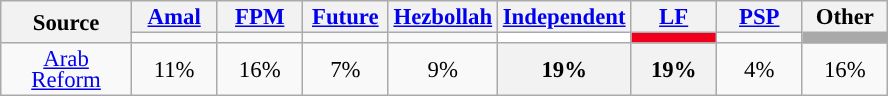<table class="wikitable" style="text-align:center;font-size:95%;line-height:14px;">
<tr>
<th rowspan="2" style="width:80px;">Source</th>
<th style="width:50px;"><a href='#'>Amal</a></th>
<th style="width:50px;"><a href='#'>FPM</a></th>
<th style="width:50px;"><a href='#'>Future</a></th>
<th style="width:50px;"><a href='#'>Hezbollah</a></th>
<th style="width:50px;"><a href='#'>Independent</a></th>
<th style="width:50px;"><a href='#'>LF</a></th>
<th style="width:50px;"><a href='#'>PSP</a></th>
<th style="width:50px;">Other</th>
</tr>
<tr>
<td></td>
<td></td>
<td></td>
<td></td>
<td bgcolor="white"></td>
<td bgcolor="#F0001C"></td>
<td></td>
<td bgcolor="darkgray"></td>
</tr>
<tr>
<td><a href='#'>Arab Reform</a></td>
<td>11%</td>
<td>16%</td>
<td>7%</td>
<td>9%</td>
<th><strong>19%</strong></th>
<th>19%</th>
<td>4%</td>
<td>16%</td>
</tr>
</table>
